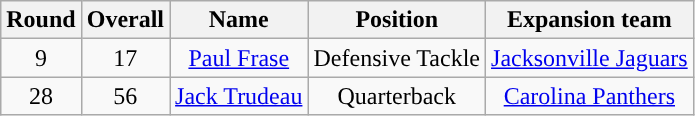<table class="wikitable" style="text-align:center">
<tr>
<th>Round</th>
<th>Overall</th>
<th>Name</th>
<th>Position</th>
<th>Expansion team</th>
</tr>
<tr>
<td>9</td>
<td>17</td>
<td><a href='#'>Paul Frase</a></td>
<td>Defensive Tackle</td>
<td><a href='#'>Jacksonville Jaguars</a></td>
</tr>
<tr>
<td>28</td>
<td>56</td>
<td><a href='#'>Jack Trudeau</a></td>
<td>Quarterback</td>
<td><a href='#'>Carolina Panthers</a></td>
</tr>
</table>
